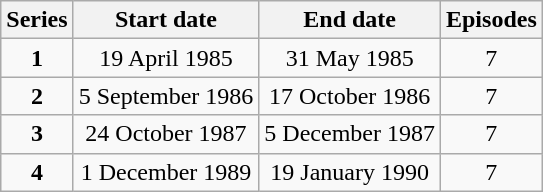<table class="wikitable" style="text-align:center;">
<tr>
<th>Series</th>
<th>Start date</th>
<th>End date</th>
<th>Episodes</th>
</tr>
<tr>
<td><strong>1</strong></td>
<td>19 April 1985</td>
<td>31 May 1985</td>
<td>7</td>
</tr>
<tr>
<td><strong>2</strong></td>
<td>5 September 1986</td>
<td>17 October 1986</td>
<td>7</td>
</tr>
<tr>
<td><strong>3</strong></td>
<td>24 October 1987</td>
<td>5 December 1987</td>
<td>7</td>
</tr>
<tr>
<td><strong>4</strong></td>
<td>1 December 1989</td>
<td>19 January 1990</td>
<td>7</td>
</tr>
</table>
